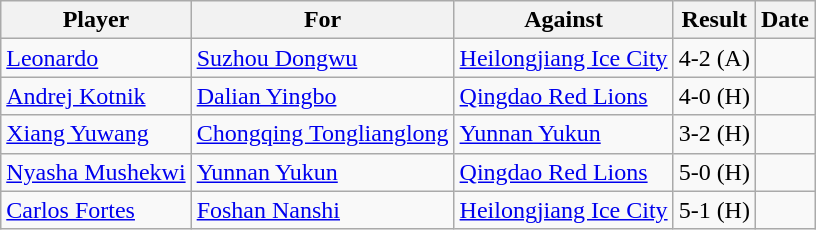<table class="wikitable">
<tr>
<th>Player</th>
<th>For</th>
<th>Against</th>
<th style="text-align:center">Result</th>
<th>Date</th>
</tr>
<tr>
<td> <a href='#'>Leonardo</a></td>
<td><a href='#'>Suzhou Dongwu</a></td>
<td><a href='#'>Heilongjiang Ice City</a></td>
<td align="center">4-2 (A)</td>
<td></td>
</tr>
<tr>
<td> <a href='#'>Andrej Kotnik</a></td>
<td><a href='#'>Dalian Yingbo</a></td>
<td><a href='#'>Qingdao Red Lions</a></td>
<td align="center">4-0 (H)</td>
<td></td>
</tr>
<tr>
<td> <a href='#'>Xiang Yuwang</a></td>
<td><a href='#'>Chongqing Tonglianglong</a></td>
<td><a href='#'>Yunnan Yukun</a></td>
<td align="center">3-2 (H)</td>
<td></td>
</tr>
<tr>
<td> <a href='#'>Nyasha Mushekwi</a></td>
<td><a href='#'>Yunnan Yukun</a></td>
<td><a href='#'>Qingdao Red Lions</a></td>
<td align="center">5-0 (H)</td>
<td></td>
</tr>
<tr>
<td> <a href='#'>Carlos Fortes</a></td>
<td><a href='#'>Foshan Nanshi</a></td>
<td><a href='#'>Heilongjiang Ice City</a></td>
<td align="center">5-1 (H)</td>
<td></td>
</tr>
</table>
